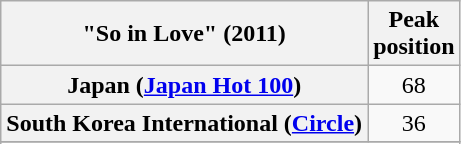<table class="wikitable sortable plainrowheaders" style="text-align:center">
<tr>
<th scope="col">"So in Love" (2011)</th>
<th scope="col">Peak<br>position</th>
</tr>
<tr>
<th scope="row">Japan (<a href='#'>Japan Hot 100</a>)</th>
<td style="text-align:center;">68</td>
</tr>
<tr>
<th scope="row">South Korea International (<a href='#'>Circle</a>)</th>
<td>36</td>
</tr>
<tr>
</tr>
<tr>
</tr>
</table>
